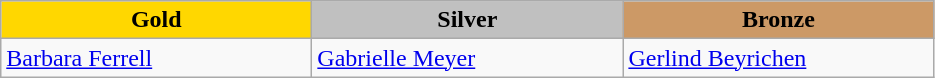<table class="wikitable" style="text-align:left">
<tr align="center">
<td width=200 bgcolor=gold><strong>Gold</strong></td>
<td width=200 bgcolor=silver><strong>Silver</strong></td>
<td width=200 bgcolor=CC9966><strong>Bronze</strong></td>
</tr>
<tr>
<td><a href='#'>Barbara Ferrell</a><br><em></em></td>
<td><a href='#'>Gabrielle Meyer</a><br><em></em></td>
<td><a href='#'>Gerlind Beyrichen</a><br><em></em></td>
</tr>
</table>
